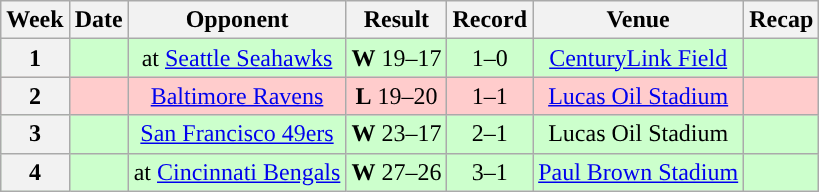<table class="wikitable" style="text-align:center">
<tr>
<th>Week</th>
<th>Date</th>
<th>Opponent</th>
<th>Result</th>
<th>Record</th>
<th>Venue</th>
<th>Recap</th>
</tr>
<tr style="background:#cfc">
<th>1</th>
<td></td>
<td>at <a href='#'>Seattle Seahawks</a></td>
<td><strong>W</strong> 19–17</td>
<td>1–0</td>
<td><a href='#'>CenturyLink Field</a></td>
<td></td>
</tr>
<tr style="background:#fcc">
<th>2</th>
<td></td>
<td><a href='#'>Baltimore Ravens</a></td>
<td><strong>L</strong> 19–20</td>
<td>1–1</td>
<td><a href='#'>Lucas Oil Stadium</a></td>
<td></td>
</tr>
<tr style="background:#cfc">
<th>3</th>
<td></td>
<td><a href='#'>San Francisco 49ers</a></td>
<td><strong>W</strong> 23–17</td>
<td>2–1</td>
<td>Lucas Oil Stadium</td>
<td></td>
</tr>
<tr style="background:#cfc">
<th>4</th>
<td></td>
<td>at <a href='#'>Cincinnati Bengals</a></td>
<td><strong>W</strong> 27–26</td>
<td>3–1</td>
<td><a href='#'>Paul Brown Stadium</a></td>
<td></td>
</tr>
</table>
